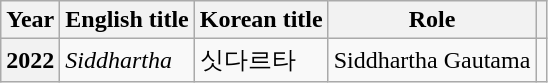<table class="wikitable sortable plainrowheaders">
<tr>
<th scope="col">Year</th>
<th scope="col">English title</th>
<th scope="col">Korean title</th>
<th scope="col">Role</th>
<th scope="col" class="unsortable"></th>
</tr>
<tr>
<th scope="row">2022</th>
<td><em>Siddhartha</em></td>
<td>싯다르타</td>
<td>Siddhartha Gautama</td>
<td></td>
</tr>
</table>
